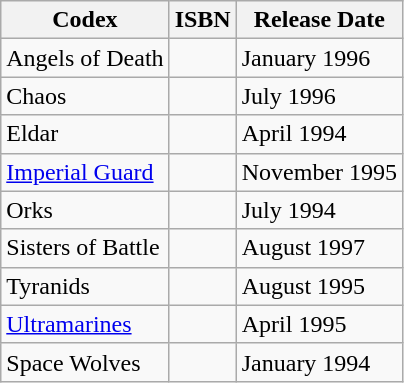<table class="wikitable sortable">
<tr>
<th>Codex</th>
<th>ISBN</th>
<th>Release Date</th>
</tr>
<tr>
<td Codex: Angels of Death>Angels of Death</td>
<td></td>
<td>January 1996</td>
</tr>
<tr>
<td>Chaos</td>
<td></td>
<td>July 1996</td>
</tr>
<tr>
<td>Eldar</td>
<td></td>
<td>April 1994</td>
</tr>
<tr>
<td><a href='#'>Imperial Guard</a></td>
<td></td>
<td>November 1995</td>
</tr>
<tr>
<td>Orks</td>
<td></td>
<td>July 1994</td>
</tr>
<tr>
<td>Sisters of Battle</td>
<td></td>
<td>August 1997</td>
</tr>
<tr>
<td>Tyranids</td>
<td></td>
<td>August 1995</td>
</tr>
<tr>
<td><a href='#'>Ultramarines</a></td>
<td></td>
<td>April 1995</td>
</tr>
<tr>
<td>Space Wolves</td>
<td></td>
<td>January 1994</td>
</tr>
</table>
